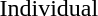<table>
<tr>
<td rowspan=2>Individual</td>
<td rowspan=2></td>
<td rowspan=2></td>
<td></td>
</tr>
<tr>
<td></td>
</tr>
</table>
